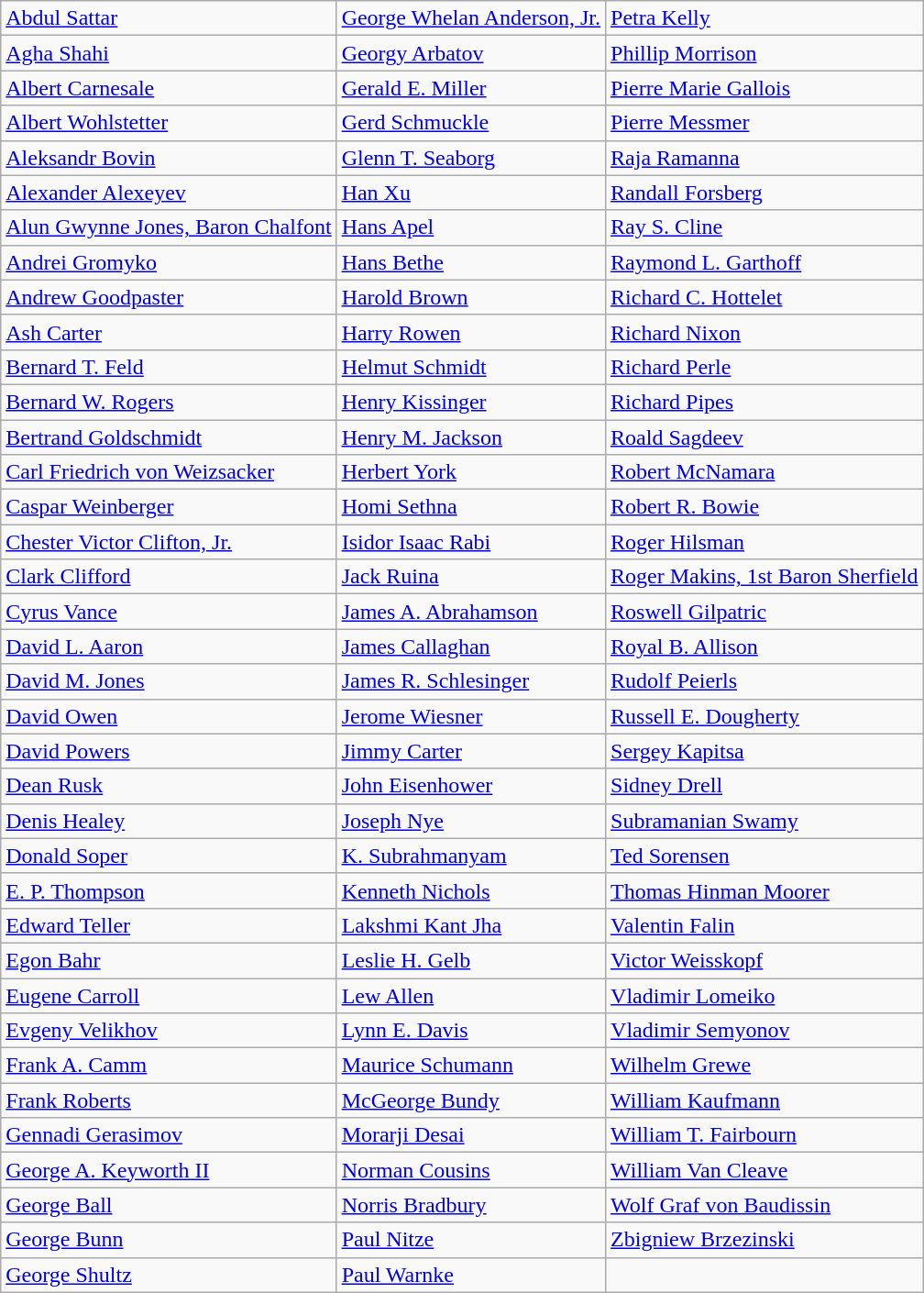<table class="wikitable">
<tr>
<td><a href='#'>Abdul Sattar</a></td>
<td><a href='#'>George Whelan Anderson, Jr.</a></td>
<td><a href='#'>Petra Kelly</a></td>
</tr>
<tr>
<td><a href='#'>Agha Shahi</a></td>
<td><a href='#'>Georgy Arbatov</a></td>
<td><a href='#'>Phillip Morrison</a></td>
</tr>
<tr>
<td><a href='#'>Albert Carnesale</a></td>
<td><a href='#'>Gerald E. Miller</a></td>
<td><a href='#'>Pierre Marie Gallois</a></td>
</tr>
<tr>
<td><a href='#'>Albert Wohlstetter</a></td>
<td><a href='#'>Gerd Schmuckle</a></td>
<td><a href='#'>Pierre Messmer</a></td>
</tr>
<tr>
<td><a href='#'>Aleksandr Bovin</a></td>
<td><a href='#'>Glenn T. Seaborg</a></td>
<td><a href='#'>Raja Ramanna</a></td>
</tr>
<tr>
<td><a href='#'>Alexander Alexeyev</a></td>
<td><a href='#'>Han Xu</a></td>
<td><a href='#'>Randall Forsberg</a></td>
</tr>
<tr>
<td><a href='#'>Alun Gwynne Jones, Baron Chalfont</a></td>
<td><a href='#'>Hans Apel</a></td>
<td><a href='#'>Ray S. Cline</a></td>
</tr>
<tr>
<td><a href='#'>Andrei Gromyko</a></td>
<td><a href='#'>Hans Bethe</a></td>
<td><a href='#'>Raymond L. Garthoff</a></td>
</tr>
<tr>
<td><a href='#'>Andrew Goodpaster</a></td>
<td><a href='#'>Harold Brown</a></td>
<td><a href='#'>Richard C. Hottelet</a></td>
</tr>
<tr>
<td><a href='#'>Ash Carter</a></td>
<td><a href='#'>Harry Rowen</a></td>
<td><a href='#'>Richard Nixon</a></td>
</tr>
<tr>
<td><a href='#'>Bernard T. Feld</a></td>
<td><a href='#'>Helmut Schmidt</a></td>
<td><a href='#'>Richard Perle</a></td>
</tr>
<tr>
<td><a href='#'>Bernard W. Rogers</a></td>
<td><a href='#'>Henry Kissinger</a></td>
<td><a href='#'>Richard Pipes</a></td>
</tr>
<tr>
<td><a href='#'>Bertrand Goldschmidt</a></td>
<td><a href='#'>Henry M. Jackson</a></td>
<td><a href='#'>Roald Sagdeev</a></td>
</tr>
<tr>
<td><a href='#'>Carl Friedrich von Weizsacker</a></td>
<td><a href='#'>Herbert York</a></td>
<td><a href='#'>Robert McNamara</a></td>
</tr>
<tr>
<td><a href='#'>Caspar Weinberger</a></td>
<td><a href='#'>Homi Sethna</a></td>
<td><a href='#'>Robert R. Bowie</a></td>
</tr>
<tr>
<td><a href='#'>Chester Victor Clifton, Jr.</a></td>
<td><a href='#'>Isidor Isaac Rabi</a></td>
<td><a href='#'>Roger Hilsman</a></td>
</tr>
<tr>
<td><a href='#'>Clark Clifford</a></td>
<td><a href='#'>Jack Ruina</a></td>
<td><a href='#'>Roger Makins, 1st Baron Sherfield</a></td>
</tr>
<tr>
<td><a href='#'>Cyrus Vance</a></td>
<td><a href='#'>James A. Abrahamson</a></td>
<td><a href='#'>Roswell Gilpatric</a></td>
</tr>
<tr>
<td><a href='#'>David L. Aaron</a></td>
<td><a href='#'>James Callaghan</a></td>
<td><a href='#'>Royal B. Allison</a></td>
</tr>
<tr>
<td><a href='#'>David M. Jones</a></td>
<td><a href='#'>James R. Schlesinger</a></td>
<td><a href='#'>Rudolf Peierls</a></td>
</tr>
<tr>
<td><a href='#'>David Owen</a></td>
<td><a href='#'>Jerome Wiesner</a></td>
<td><a href='#'>Russell E. Dougherty</a></td>
</tr>
<tr>
<td><a href='#'>David Powers</a></td>
<td><a href='#'>Jimmy Carter</a></td>
<td><a href='#'>Sergey Kapitsa</a></td>
</tr>
<tr>
<td><a href='#'>Dean Rusk</a></td>
<td><a href='#'>John Eisenhower</a></td>
<td><a href='#'>Sidney Drell</a></td>
</tr>
<tr>
<td><a href='#'>Denis Healey</a></td>
<td><a href='#'>Joseph Nye</a></td>
<td><a href='#'>Subramanian Swamy</a></td>
</tr>
<tr>
<td><a href='#'>Donald Soper</a></td>
<td><a href='#'>K. Subrahmanyam</a></td>
<td><a href='#'>Ted Sorensen</a></td>
</tr>
<tr>
<td><a href='#'>E. P. Thompson</a></td>
<td><a href='#'>Kenneth Nichols</a></td>
<td><a href='#'>Thomas Hinman Moorer</a></td>
</tr>
<tr>
<td><a href='#'>Edward Teller</a></td>
<td><a href='#'>Lakshmi Kant Jha</a></td>
<td><a href='#'>Valentin Falin</a></td>
</tr>
<tr>
<td><a href='#'>Egon Bahr</a></td>
<td><a href='#'>Leslie H. Gelb</a></td>
<td><a href='#'>Victor Weisskopf</a></td>
</tr>
<tr>
<td><a href='#'>Eugene Carroll</a></td>
<td><a href='#'>Lew Allen</a></td>
<td><a href='#'>Vladimir Lomeiko</a></td>
</tr>
<tr>
<td><a href='#'>Evgeny Velikhov</a></td>
<td><a href='#'>Lynn E. Davis</a></td>
<td><a href='#'>Vladimir Semyonov</a></td>
</tr>
<tr>
<td><a href='#'>Frank A. Camm</a></td>
<td><a href='#'>Maurice Schumann</a></td>
<td><a href='#'>Wilhelm Grewe</a></td>
</tr>
<tr>
<td><a href='#'>Frank Roberts</a></td>
<td><a href='#'>McGeorge Bundy</a></td>
<td><a href='#'>William Kaufmann</a></td>
</tr>
<tr>
<td><a href='#'>Gennadi Gerasimov</a></td>
<td><a href='#'>Morarji Desai</a></td>
<td><a href='#'>William T. Fairbourn</a></td>
</tr>
<tr>
<td><a href='#'>George A. Keyworth II</a></td>
<td><a href='#'>Norman Cousins</a></td>
<td><a href='#'>William Van Cleave</a></td>
</tr>
<tr>
<td><a href='#'>George Ball</a></td>
<td><a href='#'>Norris Bradbury</a></td>
<td><a href='#'>Wolf Graf von Baudissin</a></td>
</tr>
<tr>
<td><a href='#'>George Bunn</a></td>
<td><a href='#'>Paul Nitze</a></td>
<td><a href='#'>Zbigniew Brzezinski</a></td>
</tr>
<tr>
<td><a href='#'>George Shultz</a></td>
<td><a href='#'>Paul Warnke</a></td>
<td></td>
</tr>
</table>
